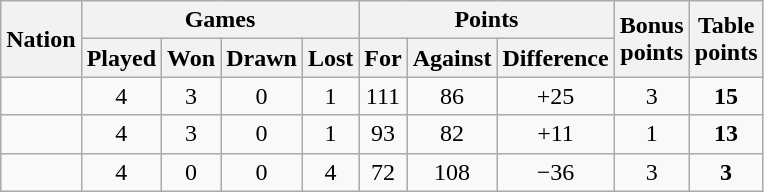<table class="wikitable" style="text-align:center">
<tr>
<th rowspan=2>Nation</th>
<th colspan=4>Games</th>
<th colspan=3>Points</th>
<th rowspan=2>Bonus<br>points</th>
<th rowspan=2>Table<br>points</th>
</tr>
<tr>
<th>Played</th>
<th>Won</th>
<th>Drawn</th>
<th>Lost</th>
<th>For</th>
<th>Against</th>
<th>Difference</th>
</tr>
<tr>
<td align=left></td>
<td>4</td>
<td>3</td>
<td>0</td>
<td>1</td>
<td>111</td>
<td>86</td>
<td>+25</td>
<td>3</td>
<td><strong>15</strong></td>
</tr>
<tr>
<td align=left></td>
<td>4</td>
<td>3</td>
<td>0</td>
<td>1</td>
<td>93</td>
<td>82</td>
<td>+11</td>
<td>1</td>
<td><strong>13</strong></td>
</tr>
<tr>
<td align=left></td>
<td>4</td>
<td>0</td>
<td>0</td>
<td>4</td>
<td>72</td>
<td>108</td>
<td>−36</td>
<td>3</td>
<td><strong>3</strong></td>
</tr>
</table>
